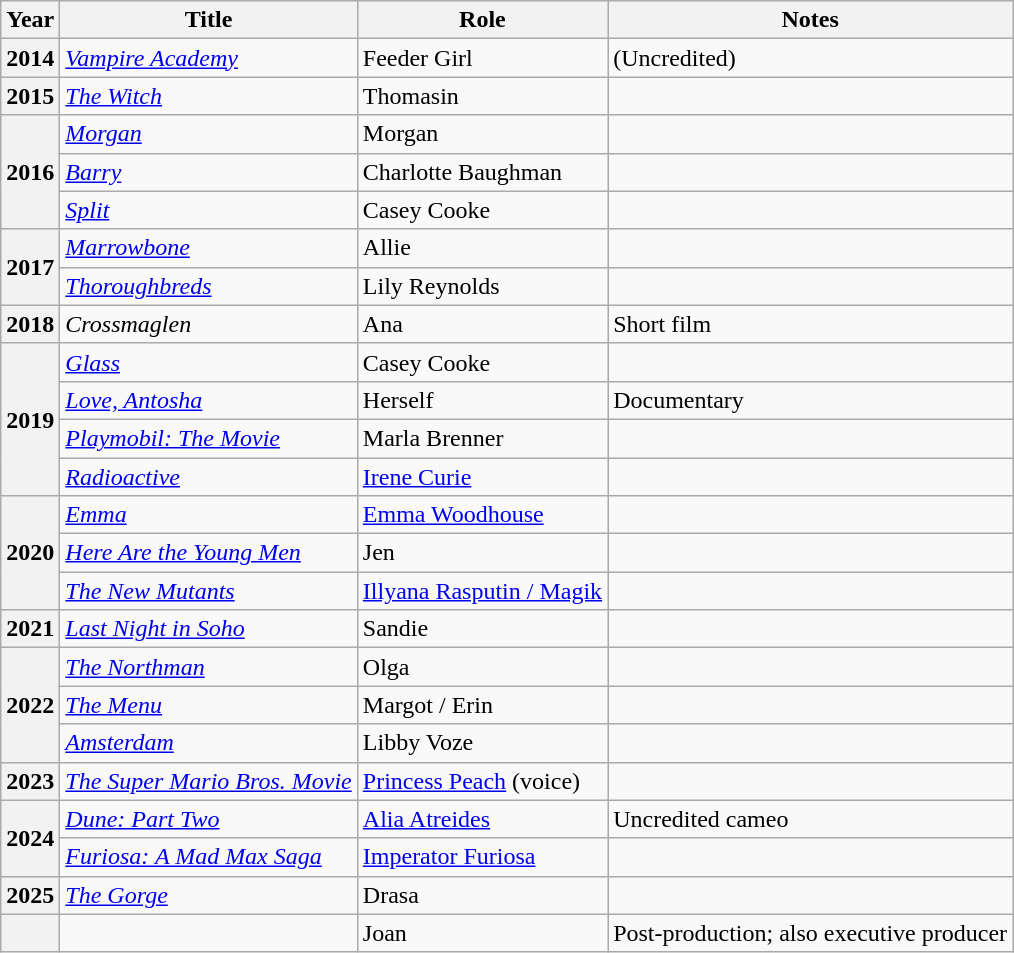<table class="wikitable plainrowheaders sortable">
<tr>
<th scope="col">Year</th>
<th scope="col">Title</th>
<th scope="col" class="unsortable">Role</th>
<th scope="col" class="unsortable">Notes</th>
</tr>
<tr>
<th scope=row>2014</th>
<td><em><a href='#'>Vampire Academy</a></em></td>
<td>Feeder Girl</td>
<td>(Uncredited)</td>
</tr>
<tr>
<th scope=row>2015</th>
<td><em><a href='#'>The Witch</a></em></td>
<td>Thomasin</td>
<td></td>
</tr>
<tr>
<th scope=row rowspan="3">2016</th>
<td><em><a href='#'>Morgan</a></em></td>
<td>Morgan</td>
<td></td>
</tr>
<tr>
<td><em><a href='#'>Barry</a></em></td>
<td>Charlotte Baughman</td>
<td></td>
</tr>
<tr>
<td><em><a href='#'>Split</a></em></td>
<td>Casey Cooke</td>
<td></td>
</tr>
<tr>
<th scope=row rowspan="2">2017</th>
<td><em><a href='#'>Marrowbone</a></em></td>
<td>Allie</td>
<td></td>
</tr>
<tr>
<td><em><a href='#'>Thoroughbreds</a></em></td>
<td>Lily Reynolds</td>
<td></td>
</tr>
<tr>
<th scope=row>2018</th>
<td><em>Crossmaglen</em></td>
<td>Ana</td>
<td>Short film</td>
</tr>
<tr>
<th scope=row rowspan="4">2019</th>
<td><em><a href='#'>Glass</a></em></td>
<td>Casey Cooke</td>
<td></td>
</tr>
<tr>
<td><em><a href='#'>Love, Antosha</a></em></td>
<td>Herself</td>
<td>Documentary</td>
</tr>
<tr>
<td><em><a href='#'>Playmobil: The Movie</a></em></td>
<td>Marla Brenner</td>
<td></td>
</tr>
<tr>
<td><em><a href='#'>Radioactive</a></em></td>
<td><a href='#'>Irene Curie</a></td>
<td></td>
</tr>
<tr>
<th scope=row rowspan="3">2020</th>
<td><em><a href='#'>Emma</a></em></td>
<td><a href='#'>Emma Woodhouse</a></td>
<td></td>
</tr>
<tr>
<td><em><a href='#'>Here Are the Young Men</a></em></td>
<td>Jen</td>
<td></td>
</tr>
<tr>
<td><em><a href='#'>The New Mutants</a></em></td>
<td><a href='#'>Illyana Rasputin / Magik</a></td>
<td></td>
</tr>
<tr>
<th scope=row>2021</th>
<td><em><a href='#'>Last Night in Soho</a></em></td>
<td>Sandie</td>
<td></td>
</tr>
<tr>
<th scope=row rowspan="3">2022</th>
<td><em><a href='#'>The Northman</a></em></td>
<td>Olga</td>
<td></td>
</tr>
<tr>
<td><em><a href='#'>The Menu</a></em></td>
<td>Margot / Erin</td>
<td></td>
</tr>
<tr>
<td><em><a href='#'>Amsterdam</a></em></td>
<td>Libby Voze</td>
<td></td>
</tr>
<tr>
<th scope=row>2023</th>
<td><em><a href='#'>The Super Mario Bros. Movie</a></em></td>
<td><a href='#'>Princess Peach</a> (voice)</td>
<td></td>
</tr>
<tr>
<th scope=row rowspan="2">2024</th>
<td><em><a href='#'>Dune: Part Two</a></em></td>
<td><a href='#'>Alia Atreides</a></td>
<td>Uncredited cameo</td>
</tr>
<tr>
<td><em><a href='#'>Furiosa: A Mad Max Saga</a></em></td>
<td><a href='#'>Imperator Furiosa</a></td>
<td></td>
</tr>
<tr>
<th scope=row>2025</th>
<td><em><a href='#'>The Gorge</a></em></td>
<td>Drasa</td>
<td></td>
</tr>
<tr>
<th scope=row></th>
<td></td>
<td>Joan</td>
<td>Post-production; also executive producer</td>
</tr>
</table>
